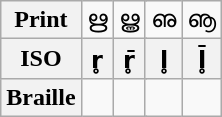<table class="wikitable Unicode" style="text-align:center;">
<tr>
<th>Print</th>
<td colspan=2>ഋ</td>
<td colspan=2>ൠ</td>
<td colspan=2>ഌ</td>
<td colspan=2>ൡ</td>
</tr>
<tr>
<th>ISO</th>
<th colspan=2>r̥</th>
<th colspan=2>r̥̄</th>
<th colspan=2>l̥</th>
<th colspan=2>l̥̄</th>
</tr>
<tr>
<th>Braille</th>
<td colspan=2></td>
<td colspan=2></td>
<td colspan=2></td>
<td colspan=2></td>
</tr>
</table>
